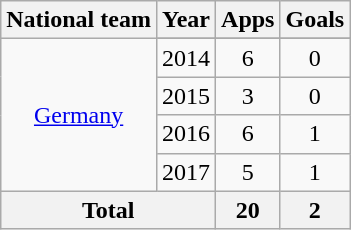<table class="wikitable" style="text-align:center">
<tr>
<th>National team</th>
<th>Year</th>
<th>Apps</th>
<th>Goals</th>
</tr>
<tr>
<td rowspan="5"><a href='#'>Germany</a></td>
</tr>
<tr>
<td>2014</td>
<td>6</td>
<td>0</td>
</tr>
<tr>
<td>2015</td>
<td>3</td>
<td>0</td>
</tr>
<tr>
<td>2016</td>
<td>6</td>
<td>1</td>
</tr>
<tr>
<td>2017</td>
<td>5</td>
<td>1</td>
</tr>
<tr>
<th colspan="2">Total</th>
<th>20</th>
<th>2</th>
</tr>
</table>
